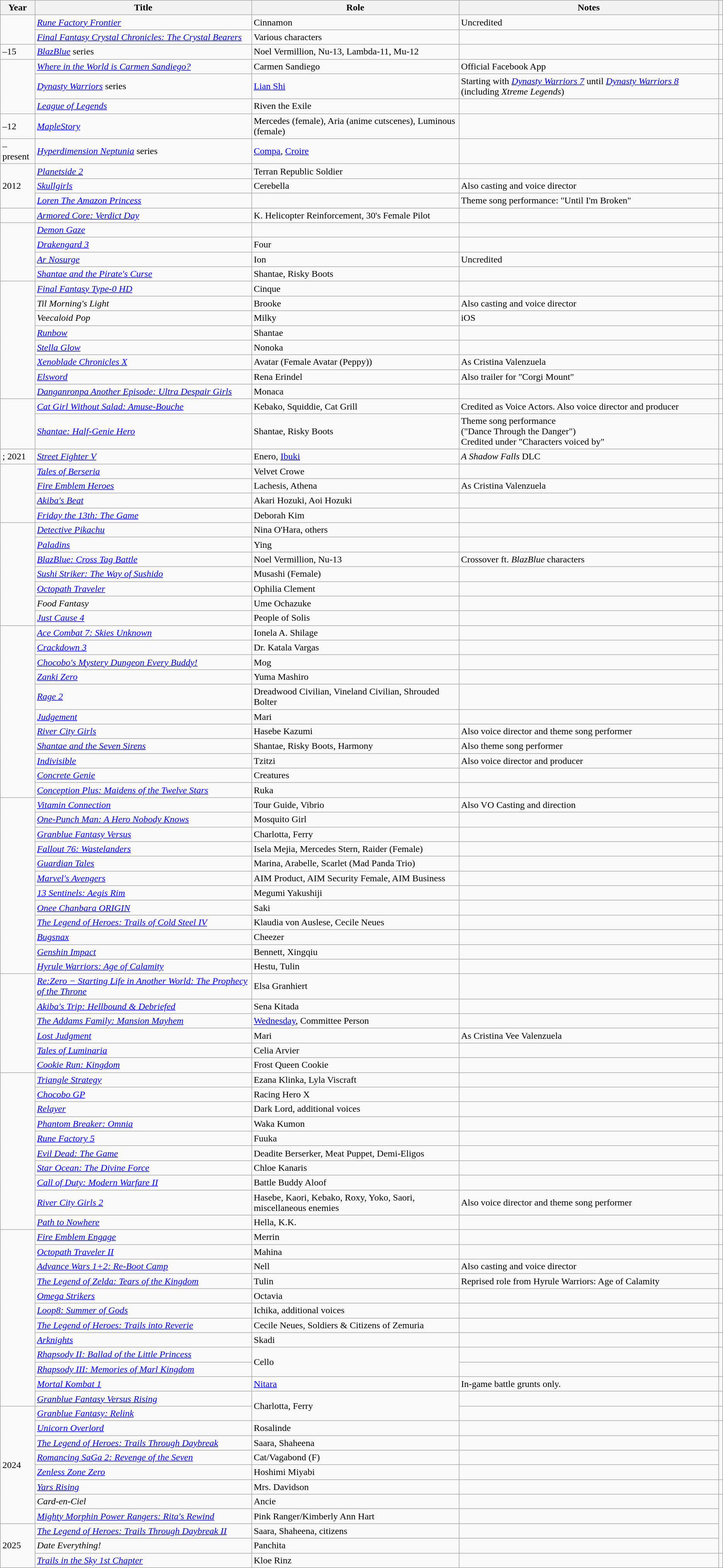<table class="wikitable sortable plainrowheaders">
<tr>
<th>Year</th>
<th>Title</th>
<th>Role</th>
<th class="unsortable">Notes</th>
<th class="unsortable"></th>
</tr>
<tr>
<td rowspan="2"></td>
<td><em><a href='#'>Rune Factory Frontier</a></em></td>
<td>Cinnamon </td>
<td>Uncredited</td>
<td></td>
</tr>
<tr>
<td><em><a href='#'>Final Fantasy Crystal Chronicles: The Crystal Bearers</a></em></td>
<td>Various characters</td>
<td></td>
<td></td>
</tr>
<tr>
<td>–15</td>
<td><em><a href='#'>BlazBlue</a></em> series</td>
<td>Noel Vermillion, Nu-13, Lambda-11, Mu-12</td>
<td></td>
<td></td>
</tr>
<tr>
<td rowspan="3"></td>
<td><em><a href='#'>Where in the World is Carmen Sandiego?</a></em></td>
<td>Carmen Sandiego</td>
<td>Official Facebook App</td>
<td></td>
</tr>
<tr>
<td><em><a href='#'>Dynasty Warriors</a></em> series</td>
<td><a href='#'>Lian Shi</a></td>
<td>Starting with <em><a href='#'>Dynasty Warriors 7</a></em> until <em><a href='#'>Dynasty Warriors 8</a></em> (including <em>Xtreme Legends</em>)</td>
<td></td>
</tr>
<tr>
<td><em><a href='#'>League of Legends</a></em></td>
<td>Riven the Exile</td>
<td></td>
<td></td>
</tr>
<tr>
<td>–12</td>
<td><em><a href='#'>MapleStory</a></em></td>
<td>Mercedes (female), Aria (anime cutscenes), Luminous (female)</td>
<td></td>
<td></td>
</tr>
<tr>
<td>–present</td>
<td><em><a href='#'>Hyperdimension Neptunia</a></em> series</td>
<td><a href='#'>Compa</a>, <a href='#'>Croire</a></td>
<td></td>
<td></td>
</tr>
<tr>
<td rowspan="3">2012</td>
<td><a href='#'><em>Planetside 2</em></a></td>
<td>Terran Republic Soldier</td>
<td></td>
<td></td>
</tr>
<tr>
<td><em><a href='#'>Skullgirls</a></em></td>
<td>Cerebella</td>
<td>Also casting and voice director</td>
<td></td>
</tr>
<tr>
<td><em><a href='#'>Loren The Amazon Princess</a></em></td>
<td></td>
<td>Theme song performance: "Until I'm Broken"</td>
<td></td>
</tr>
<tr>
<td></td>
<td><em><a href='#'>Armored Core: Verdict Day</a></em></td>
<td>K. Helicopter Reinforcement, 30's Female Pilot</td>
<td></td>
<td></td>
</tr>
<tr>
<td rowspan="4"></td>
<td><em><a href='#'>Demon Gaze</a></em></td>
<td></td>
<td></td>
<td></td>
</tr>
<tr>
<td><em><a href='#'>Drakengard 3</a></em></td>
<td>Four</td>
<td></td>
<td></td>
</tr>
<tr>
<td><em><a href='#'>Ar Nosurge</a></em></td>
<td>Ion</td>
<td>Uncredited</td>
<td></td>
</tr>
<tr>
<td><em><a href='#'>Shantae and the Pirate's Curse</a></em></td>
<td>Shantae, Risky Boots</td>
<td></td>
<td></td>
</tr>
<tr>
<td rowspan="8"></td>
<td><em><a href='#'>Final Fantasy Type-0 HD</a></em></td>
<td>Cinque</td>
<td></td>
<td></td>
</tr>
<tr>
<td><em>Til Morning's Light</em></td>
<td>Brooke</td>
<td>Also casting and voice director</td>
<td></td>
</tr>
<tr>
<td><em>Veecaloid Pop</em></td>
<td>Milky</td>
<td> iOS</td>
<td></td>
</tr>
<tr>
<td><em><a href='#'>Runbow</a></em></td>
<td>Shantae</td>
<td></td>
<td></td>
</tr>
<tr>
<td><em><a href='#'>Stella Glow</a></em></td>
<td>Nonoka</td>
<td></td>
<td></td>
</tr>
<tr>
<td><em><a href='#'>Xenoblade Chronicles X</a></em></td>
<td>Avatar (Female Avatar (Peppy))</td>
<td>As Cristina Valenzuela</td>
<td></td>
</tr>
<tr>
<td><em><a href='#'>Elsword</a></em></td>
<td>Rena Erindel</td>
<td>Also trailer for "Corgi Mount"</td>
<td></td>
</tr>
<tr>
<td><em><a href='#'>Danganronpa Another Episode: Ultra Despair Girls</a></em></td>
<td>Monaca</td>
<td></td>
<td></td>
</tr>
<tr>
<td rowspan="2"></td>
<td><em><a href='#'>Cat Girl Without Salad: Amuse-Bouche</a></em></td>
<td>Kebako, Squiddie, Cat Grill</td>
<td>Credited as Voice Actors. Also voice director and producer</td>
<td></td>
</tr>
<tr>
<td><em><a href='#'>Shantae: Half-Genie Hero</a></em></td>
<td>Shantae, Risky Boots</td>
<td>Theme song performance<br>("Dance Through the Danger")<br>Credited under "Characters voiced by"</td>
<td></td>
</tr>
<tr>
<td>; 2021</td>
<td><em><a href='#'>Street Fighter V</a></em></td>
<td>Enero, <a href='#'>Ibuki</a></td>
<td><em>A Shadow Falls</em> DLC</td>
<td></td>
</tr>
<tr>
<td rowspan="4"></td>
<td><em><a href='#'>Tales of Berseria</a></em></td>
<td>Velvet Crowe</td>
<td></td>
<td></td>
</tr>
<tr>
<td><em><a href='#'>Fire Emblem Heroes</a></em></td>
<td>Lachesis, Athena</td>
<td>As Cristina Valenzuela</td>
<td></td>
</tr>
<tr>
<td><em><a href='#'>Akiba's Beat</a></em></td>
<td>Akari Hozuki, Aoi Hozuki</td>
<td></td>
<td></td>
</tr>
<tr>
<td><em><a href='#'>Friday the 13th: The Game</a></em></td>
<td>Deborah Kim</td>
<td></td>
<td></td>
</tr>
<tr>
<td rowspan="7"></td>
<td><em><a href='#'>Detective Pikachu</a></em></td>
<td>Nina O'Hara, others</td>
<td></td>
<td></td>
</tr>
<tr>
<td><em><a href='#'>Paladins</a></em></td>
<td>Ying</td>
<td></td>
<td></td>
</tr>
<tr>
<td><em><a href='#'>BlazBlue: Cross Tag Battle</a></em></td>
<td>Noel Vermillion, Nu-13</td>
<td>Crossover ft. <em>BlazBlue</em> characters</td>
<td></td>
</tr>
<tr>
<td><em><a href='#'>Sushi Striker: The Way of Sushido</a></em></td>
<td>Musashi (Female)</td>
<td></td>
<td></td>
</tr>
<tr>
<td><em><a href='#'>Octopath Traveler</a></em></td>
<td>Ophilia Clement</td>
<td></td>
<td></td>
</tr>
<tr>
<td><em>Food Fantasy</em></td>
<td>Ume Ochazuke</td>
<td></td>
<td></td>
</tr>
<tr>
<td><em><a href='#'>Just Cause 4</a></em></td>
<td>People of Solis</td>
<td></td>
<td></td>
</tr>
<tr>
<td rowspan="11"></td>
<td><em><a href='#'>Ace Combat 7: Skies Unknown</a></em></td>
<td>Ionela A. Shilage</td>
<td></td>
<td></td>
</tr>
<tr>
<td><em><a href='#'>Crackdown 3</a></em></td>
<td>Dr. Katala Vargas</td>
<td></td>
<td rowspan="3"></td>
</tr>
<tr>
<td><em><a href='#'>Chocobo's Mystery Dungeon Every Buddy!</a></em></td>
<td>Mog</td>
<td></td>
</tr>
<tr>
<td><em><a href='#'>Zanki Zero</a></em></td>
<td>Yuma Mashiro</td>
<td></td>
</tr>
<tr>
<td><em><a href='#'>Rage 2</a></em></td>
<td>Dreadwood Civilian, Vineland Civilian, Shrouded Bolter</td>
<td></td>
<td></td>
</tr>
<tr>
<td><em><a href='#'>Judgement</a></em></td>
<td>Mari</td>
<td></td>
<td></td>
</tr>
<tr>
<td><em><a href='#'>River City Girls</a></em></td>
<td>Hasebe Kazumi</td>
<td>Also voice director and theme song performer</td>
<td></td>
</tr>
<tr>
<td><em><a href='#'>Shantae and the Seven Sirens</a></em></td>
<td>Shantae, Risky Boots, Harmony</td>
<td>Also theme song performer</td>
<td></td>
</tr>
<tr>
<td><em><a href='#'>Indivisible</a></em></td>
<td>Tzitzi</td>
<td>Also voice director and producer</td>
<td></td>
</tr>
<tr>
<td><em><a href='#'>Concrete Genie</a></em></td>
<td>Creatures</td>
<td></td>
<td rowspan="2"></td>
</tr>
<tr>
<td><em><a href='#'>Conception Plus: Maidens of the Twelve Stars</a></em></td>
<td>Ruka</td>
<td></td>
</tr>
<tr>
<td rowspan="12"></td>
<td><em><a href='#'>Vitamin Connection</a></em></td>
<td>Tour Guide, Vibrio</td>
<td>Also VO Casting and direction</td>
<td rowspan="2"></td>
</tr>
<tr>
<td><em><a href='#'>One-Punch Man: A Hero Nobody Knows</a></em></td>
<td>Mosquito Girl</td>
<td></td>
</tr>
<tr>
<td><em><a href='#'>Granblue Fantasy Versus</a></em></td>
<td>Charlotta, Ferry</td>
<td></td>
<td></td>
</tr>
<tr>
<td><em><a href='#'>Fallout 76: Wastelanders</a></em></td>
<td>Isela Mejia, Mercedes Stern, Raider (Female)</td>
<td></td>
<td></td>
</tr>
<tr>
<td><em><a href='#'>Guardian Tales</a></em></td>
<td>Marina, Arabelle, Scarlet (Mad Panda Trio)</td>
<td></td>
<td></td>
</tr>
<tr>
<td><a href='#'><em>Marvel's Avengers</em></a></td>
<td>AIM Product, AIM Security Female, AIM Business</td>
<td></td>
<td></td>
</tr>
<tr>
<td><em><a href='#'>13 Sentinels: Aegis Rim</a></em></td>
<td>Megumi Yakushiji</td>
<td></td>
<td></td>
</tr>
<tr>
<td><em><a href='#'>Onee Chanbara ORIGIN</a></em></td>
<td>Saki</td>
<td></td>
<td></td>
</tr>
<tr>
<td><em><a href='#'>The Legend of Heroes: Trails of Cold Steel IV</a></em></td>
<td>Klaudia von Auslese, Cecile Neues</td>
<td></td>
<td></td>
</tr>
<tr>
<td><em><a href='#'>Bugsnax</a></em></td>
<td>Cheezer</td>
<td></td>
<td></td>
</tr>
<tr>
<td><em><a href='#'>Genshin Impact</a></em></td>
<td>Bennett, Xingqiu</td>
<td></td>
<td></td>
</tr>
<tr>
<td><em><a href='#'>Hyrule Warriors: Age of Calamity</a></em></td>
<td>Hestu, Tulin</td>
<td></td>
<td></td>
</tr>
<tr>
<td rowspan="6"></td>
<td><em><a href='#'>Re:Zero − Starting Life in Another World: The Prophecy of the Throne</a></em></td>
<td>Elsa Granhiert</td>
<td></td>
<td></td>
</tr>
<tr>
<td><em><a href='#'>Akiba's Trip: Hellbound & Debriefed</a></em></td>
<td>Sena Kitada</td>
<td></td>
<td></td>
</tr>
<tr>
<td><em><a href='#'>The Addams Family: Mansion Mayhem</a></em></td>
<td><a href='#'>Wednesday</a>, Committee Person</td>
<td></td>
<td rowspan="2"></td>
</tr>
<tr>
<td><em><a href='#'>Lost Judgment</a></em></td>
<td>Mari</td>
<td>As Cristina Vee Valenzuela</td>
</tr>
<tr>
<td><em><a href='#'>Tales of Luminaria</a></em></td>
<td>Celia Arvier</td>
<td></td>
<td></td>
</tr>
<tr>
<td><em><a href='#'>Cookie Run: Kingdom</a></em></td>
<td>Frost Queen Cookie</td>
<td></td>
<td></td>
</tr>
<tr>
<td rowspan="10"></td>
<td><em><a href='#'>Triangle Strategy</a></em></td>
<td>Ezana Klinka, Lyla Viscraft</td>
<td></td>
<td rowspan="2"></td>
</tr>
<tr>
<td><em><a href='#'>Chocobo GP</a></em></td>
<td>Racing Hero X</td>
<td></td>
</tr>
<tr>
<td><em><a href='#'>Relayer</a></em></td>
<td>Dark Lord, additional voices</td>
<td></td>
<td></td>
</tr>
<tr>
<td><em><a href='#'>Phantom Breaker: Omnia</a></em></td>
<td>Waka Kumon</td>
<td></td>
<td></td>
</tr>
<tr>
<td><em><a href='#'>Rune Factory 5</a></em></td>
<td>Fuuka</td>
<td></td>
<td rowspan="3"></td>
</tr>
<tr>
<td><em><a href='#'>Evil Dead: The Game</a></em></td>
<td>Deadite Berserker, Meat Puppet, Demi-Eligos</td>
<td></td>
</tr>
<tr>
<td><em><a href='#'>Star Ocean: The Divine Force</a></em></td>
<td>Chloe Kanaris</td>
<td></td>
</tr>
<tr>
<td><a href='#'><em>Call of Duty: Modern Warfare II</em></a></td>
<td>Battle Buddy Aloof</td>
<td></td>
<td></td>
</tr>
<tr>
<td><em><a href='#'>River City Girls 2</a></em></td>
<td>Hasebe, Kaori, Kebako, Roxy, Yoko, Saori, miscellaneous enemies</td>
<td>Also voice director and theme song performer</td>
<td></td>
</tr>
<tr>
<td><em><a href='#'>Path to Nowhere</a></em></td>
<td>Hella, K.K.</td>
<td></td>
<td></td>
</tr>
<tr>
<td rowspan="12"></td>
<td><em><a href='#'>Fire Emblem Engage</a></em></td>
<td>Merrin</td>
<td></td>
<td></td>
</tr>
<tr>
<td><em><a href='#'>Octopath Traveler II</a></em></td>
<td>Mahina</td>
<td></td>
<td></td>
</tr>
<tr>
<td><em><a href='#'>Advance Wars 1+2: Re-Boot Camp</a></em></td>
<td>Nell</td>
<td>Also casting and voice director</td>
<td rowspan="2"></td>
</tr>
<tr>
<td><em><a href='#'>The Legend of Zelda: Tears of the Kingdom</a></em></td>
<td>Tulin</td>
<td>Reprised role from Hyrule Warriors: Age of Calamity</td>
</tr>
<tr>
<td><em><a href='#'>Omega Strikers</a></em></td>
<td>Octavia</td>
<td></td>
<td></td>
</tr>
<tr>
<td><em><a href='#'>Loop8: Summer of Gods</a></em></td>
<td>Ichika, additional voices</td>
<td></td>
<td rowspan="2"></td>
</tr>
<tr>
<td><em><a href='#'>The Legend of Heroes: Trails into Reverie</a></em></td>
<td>Cecile Neues, Soldiers & Citizens of Zemuria</td>
<td></td>
</tr>
<tr>
<td><em><a href='#'>Arknights</a></em></td>
<td>Skadi</td>
<td></td>
<td></td>
</tr>
<tr>
<td><em><a href='#'>Rhapsody II: Ballad of the Little Princess</a></em></td>
<td rowspan="2">Cello</td>
<td></td>
<td rowspan="2"></td>
</tr>
<tr>
<td><em><a href='#'>Rhapsody III: Memories of Marl Kingdom</a></em></td>
<td></td>
</tr>
<tr>
<td><em><a href='#'>Mortal Kombat 1</a></em></td>
<td><a href='#'>Nitara</a></td>
<td>In-game battle grunts only.</td>
<td></td>
</tr>
<tr>
<td><a href='#'><em>Granblue Fantasy Versus Rising</em></a></td>
<td rowspan="2">Charlotta, Ferry</td>
<td></td>
<td></td>
</tr>
<tr>
<td rowspan="8">2024</td>
<td><em><a href='#'>Granblue Fantasy: Relink</a></em></td>
<td></td>
<td></td>
</tr>
<tr>
<td><em><a href='#'>Unicorn Overlord</a></em></td>
<td>Rosalinde</td>
<td></td>
<td rowspan="4"></td>
</tr>
<tr>
<td><em><a href='#'>The Legend of Heroes: Trails Through Daybreak</a></em></td>
<td>Saara, Shaheena</td>
<td></td>
</tr>
<tr>
<td><em><a href='#'>Romancing SaGa 2: Revenge of the Seven</a></em></td>
<td>Cat/Vagabond (F)</td>
<td></td>
</tr>
<tr>
<td><a href='#'><em>Zenless Zone Zero</em></a></td>
<td>Hoshimi Miyabi</td>
<td></td>
</tr>
<tr>
<td><em><a href='#'>Yars Rising</a></em></td>
<td>Mrs. Davidson</td>
<td></td>
<td></td>
</tr>
<tr>
<td><em>Card-en-Ciel</em></td>
<td>Ancie</td>
<td></td>
<td rowspan="4"></td>
</tr>
<tr>
<td><em><a href='#'>Mighty Morphin Power Rangers: Rita's Rewind</a></em></td>
<td>Pink Ranger/Kimberly Ann Hart</td>
<td></td>
</tr>
<tr>
<td rowspan="3">2025</td>
<td><em><a href='#'>The Legend of Heroes: Trails Through Daybreak II</a></em></td>
<td>Saara, Shaheena, citizens</td>
<td></td>
</tr>
<tr>
<td><em>Date Everything!</em></td>
<td>Panchita</td>
<td></td>
</tr>
<tr>
<td><em><a href='#'>Trails in the Sky 1st Chapter</a></em></td>
<td>Kloe Rinz</td>
<td></td>
<td></td>
</tr>
</table>
